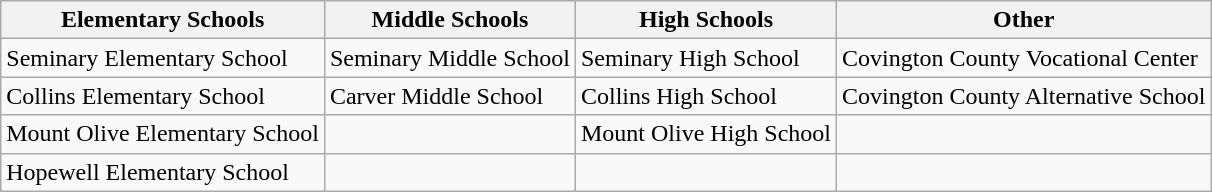<table class="wikitable">
<tr>
<th>Elementary Schools</th>
<th>Middle Schools</th>
<th>High Schools</th>
<th>Other</th>
</tr>
<tr>
<td>Seminary Elementary School</td>
<td>Seminary Middle School</td>
<td>Seminary High School</td>
<td>Covington County Vocational Center</td>
</tr>
<tr>
<td>Collins Elementary School</td>
<td>Carver Middle School</td>
<td>Collins High School</td>
<td>Covington County Alternative School</td>
</tr>
<tr>
<td>Mount Olive Elementary School</td>
<td></td>
<td>Mount Olive High School</td>
<td></td>
</tr>
<tr>
<td>Hopewell Elementary School</td>
<td></td>
<td></td>
<td></td>
</tr>
</table>
